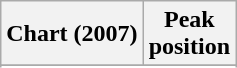<table class="wikitable sortable plainrowheaders" style="text-align:center">
<tr>
<th scope="col">Chart (2007)</th>
<th scope="col">Peak<br>position</th>
</tr>
<tr>
</tr>
<tr>
</tr>
<tr>
</tr>
</table>
